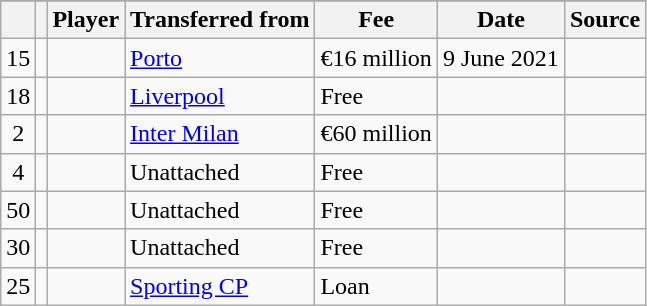<table class="wikitable plainrowheaders sortable">
<tr>
</tr>
<tr>
<th></th>
<th></th>
<th scope=col>Player</th>
<th !scope=col>Transferred from</th>
<th scope=col>Fee</th>
<th scope=col>Date</th>
<th scope=col>Source</th>
</tr>
<tr>
<td align=center>15</td>
<td align=center></td>
<td></td>
<td> <a href='#'>Porto</a></td>
<td>€16 million</td>
<td>9 June 2021</td>
<td></td>
</tr>
<tr>
<td align=center>18</td>
<td align=center></td>
<td></td>
<td> <a href='#'>Liverpool</a></td>
<td>Free</td>
<td></td>
<td></td>
</tr>
<tr>
<td align=center>2</td>
<td align="center"></td>
<td></td>
<td> <a href='#'>Inter Milan</a></td>
<td>€60 million</td>
<td></td>
<td></td>
</tr>
<tr>
<td align="center">4</td>
<td align="center"></td>
<td></td>
<td>Unattached</td>
<td>Free</td>
<td></td>
<td></td>
</tr>
<tr>
<td align="center">50</td>
<td align="center"></td>
<td></td>
<td>Unattached</td>
<td>Free</td>
<td></td>
<td></td>
</tr>
<tr>
<td align="center">30</td>
<td align="center"></td>
<td></td>
<td>Unattached</td>
<td>Free</td>
<td></td>
<td></td>
</tr>
<tr>
<td align="center">25</td>
<td align="center"></td>
<td></td>
<td> <a href='#'>Sporting CP</a></td>
<td>Loan</td>
<td></td>
<td></td>
</tr>
</table>
